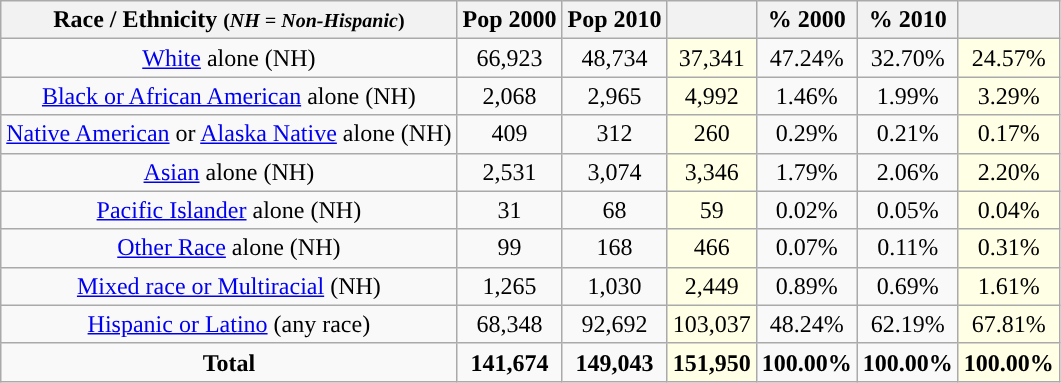<table class="wikitable" style="text-align:center;">
<tr>
<th>Race / Ethnicity <small>(<em>NH = Non-Hispanic</em>)</small></th>
<th>Pop 2000</th>
<th>Pop 2010</th>
<th></th>
<th>% 2000</th>
<th>% 2010</th>
<th></th>
</tr>
<tr>
<td><a href='#'>White</a> alone (NH)</td>
<td>66,923</td>
<td>48,734</td>
<td style='background: #ffffe6;'>37,341</td>
<td>47.24%</td>
<td>32.70%</td>
<td style='background: #ffffe6;'>24.57%</td>
</tr>
<tr>
<td><a href='#'>Black or African American</a> alone (NH)</td>
<td>2,068</td>
<td>2,965</td>
<td style='background: #ffffe6;'>4,992</td>
<td>1.46%</td>
<td>1.99%</td>
<td style='background: #ffffe6;'>3.29%</td>
</tr>
<tr>
<td><a href='#'>Native American</a> or <a href='#'>Alaska Native</a> alone (NH)</td>
<td>409</td>
<td>312</td>
<td style='background: #ffffe6;'>260</td>
<td>0.29%</td>
<td>0.21%</td>
<td style='background: #ffffe6;'>0.17%</td>
</tr>
<tr>
<td><a href='#'>Asian</a> alone (NH)</td>
<td>2,531</td>
<td>3,074</td>
<td style='background: #ffffe6;'>3,346</td>
<td>1.79%</td>
<td>2.06%</td>
<td style='background: #ffffe6;'>2.20%</td>
</tr>
<tr>
<td><a href='#'>Pacific Islander</a> alone (NH)</td>
<td>31</td>
<td>68</td>
<td style='background: #ffffe6;'>59</td>
<td>0.02%</td>
<td>0.05%</td>
<td style='background: #ffffe6;'>0.04%</td>
</tr>
<tr>
<td><a href='#'>Other Race</a> alone (NH)</td>
<td>99</td>
<td>168</td>
<td style='background: #ffffe6;'>466</td>
<td>0.07%</td>
<td>0.11%</td>
<td style='background: #ffffe6;'>0.31%</td>
</tr>
<tr>
<td><a href='#'>Mixed race or Multiracial</a> (NH)</td>
<td>1,265</td>
<td>1,030</td>
<td style='background: #ffffe6;'>2,449</td>
<td>0.89%</td>
<td>0.69%</td>
<td style='background: #ffffe6;'>1.61%</td>
</tr>
<tr>
<td><a href='#'>Hispanic or Latino</a> (any race)</td>
<td>68,348</td>
<td>92,692</td>
<td style='background: #ffffe6;'>103,037</td>
<td>48.24%</td>
<td>62.19%</td>
<td style='background: #ffffe6;'>67.81%</td>
</tr>
<tr>
<td><strong>Total</strong></td>
<td><strong>141,674</strong></td>
<td><strong>149,043</strong></td>
<td style='background: #ffffe6;'><strong>151,950</strong></td>
<td><strong>100.00%</strong></td>
<td><strong>100.00%</strong></td>
<td style='background: #ffffe6;'><strong>100.00%</strong></td>
</tr>
</table>
